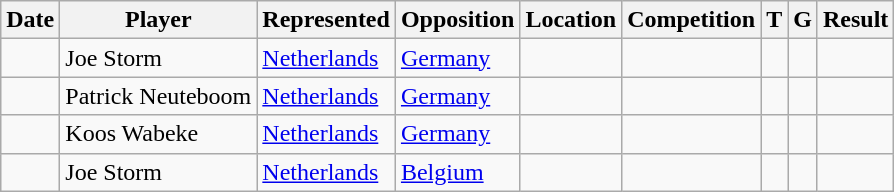<table class="wikitable">
<tr>
<th>Date</th>
<th>Player</th>
<th>Represented</th>
<th>Opposition</th>
<th>Location</th>
<th>Competition</th>
<th>T</th>
<th>G</th>
<th>Result</th>
</tr>
<tr>
<td></td>
<td> Joe Storm</td>
<td> <a href='#'>Netherlands</a></td>
<td> <a href='#'>Germany</a></td>
<td></td>
<td></td>
<td></td>
<td></td>
<td></td>
</tr>
<tr>
<td></td>
<td> Patrick Neuteboom</td>
<td> <a href='#'>Netherlands</a></td>
<td> <a href='#'>Germany</a></td>
<td></td>
<td></td>
<td></td>
<td></td>
<td></td>
</tr>
<tr>
<td></td>
<td> Koos Wabeke</td>
<td> <a href='#'>Netherlands</a></td>
<td> <a href='#'>Germany</a></td>
<td></td>
<td></td>
<td></td>
<td></td>
<td></td>
</tr>
<tr>
<td></td>
<td> Joe Storm</td>
<td> <a href='#'>Netherlands</a></td>
<td> <a href='#'>Belgium</a></td>
<td></td>
<td></td>
<td></td>
<td></td>
<td></td>
</tr>
</table>
